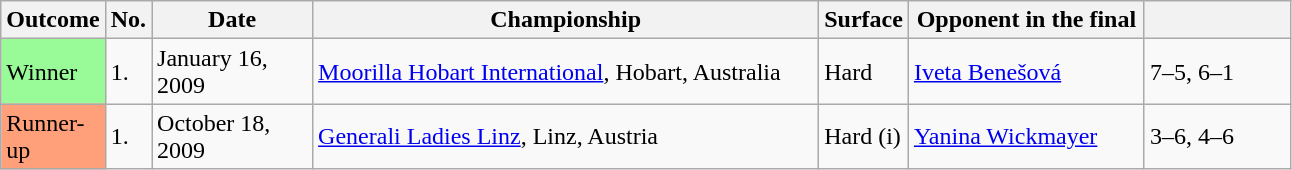<table class="sortable wikitable">
<tr>
<th width=5>Outcome</th>
<th width=5>No.</th>
<th width=100>Date</th>
<th width=330>Championship</th>
<th width=10>Surface</th>
<th width=150>Opponent in the final</th>
<th width=90></th>
</tr>
<tr>
<td bgcolor=98fb98>Winner</td>
<td>1.</td>
<td>January 16, 2009</td>
<td><a href='#'>Moorilla Hobart International</a>, Hobart, Australia</td>
<td>Hard</td>
<td> <a href='#'>Iveta Benešová</a></td>
<td>7–5, 6–1</td>
</tr>
<tr>
<td bgcolor=ffa07a>Runner-up</td>
<td>1.</td>
<td>October 18, 2009</td>
<td><a href='#'>Generali Ladies Linz</a>, Linz, Austria</td>
<td>Hard (i)</td>
<td> <a href='#'>Yanina Wickmayer</a></td>
<td>3–6, 4–6</td>
</tr>
</table>
